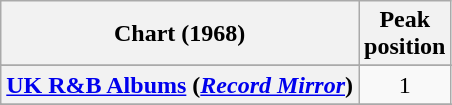<table class="wikitable sortable plainrowheaders">
<tr>
<th scope="col">Chart (1968)</th>
<th scope="col">Peak<br>position</th>
</tr>
<tr>
</tr>
<tr>
<th scope="row"><a href='#'>UK R&B Albums</a> (<em><a href='#'>Record Mirror</a></em>)</th>
<td align="center">1</td>
</tr>
<tr>
</tr>
<tr>
</tr>
</table>
